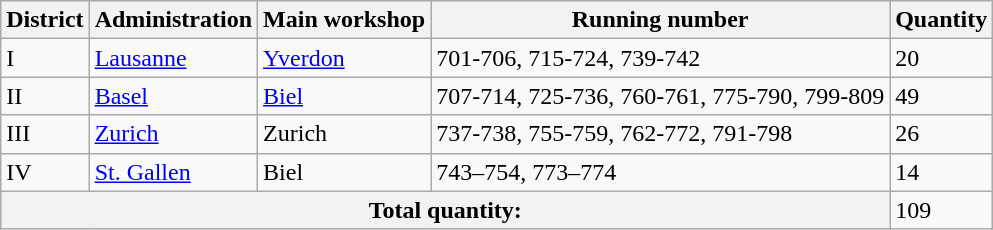<table class="wikitable">
<tr>
<th>District</th>
<th>Administration</th>
<th>Main workshop</th>
<th>Running number</th>
<th>Quantity</th>
</tr>
<tr>
<td>I</td>
<td><a href='#'>Lausanne</a></td>
<td><a href='#'>Yverdon</a></td>
<td>701-706, 715-724, 739-742</td>
<td>20</td>
</tr>
<tr>
<td>II</td>
<td><a href='#'>Basel</a></td>
<td><a href='#'>Biel</a></td>
<td>707-714, 725-736, 760-761, 775-790, 799-809</td>
<td>49</td>
</tr>
<tr>
<td>III</td>
<td><a href='#'>Zurich</a></td>
<td>Zurich</td>
<td>737-738, 755-759, 762-772, 791-798</td>
<td>26</td>
</tr>
<tr>
<td>IV</td>
<td><a href='#'>St. Gallen</a></td>
<td>Biel</td>
<td>743–754, 773–774</td>
<td>14</td>
</tr>
<tr>
<th colspan=4 scope=row>Total quantity:</th>
<td>109</td>
</tr>
</table>
